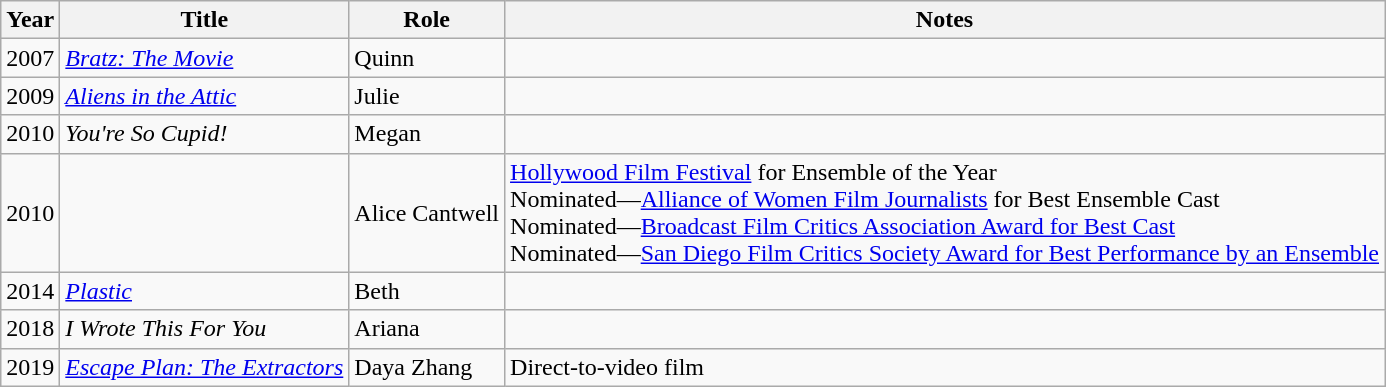<table class="wikitable sortable">
<tr>
<th>Year</th>
<th>Title</th>
<th>Role</th>
<th class="unsortable">Notes</th>
</tr>
<tr>
<td>2007</td>
<td><em><a href='#'>Bratz: The Movie</a></em></td>
<td>Quinn</td>
<td></td>
</tr>
<tr>
<td>2009</td>
<td><em><a href='#'>Aliens in the Attic</a></em></td>
<td>Julie</td>
<td></td>
</tr>
<tr>
<td>2010</td>
<td><em>You're So Cupid!</em></td>
<td>Megan</td>
<td></td>
</tr>
<tr>
<td>2010</td>
<td style="white-space:nowrap;"><em></em></td>
<td>Alice Cantwell</td>
<td><a href='#'>Hollywood Film Festival</a> for Ensemble of the Year<br>Nominated—<a href='#'>Alliance of Women Film Journalists</a> for Best Ensemble Cast<br>Nominated—<a href='#'>Broadcast Film Critics Association Award for Best Cast</a><br>Nominated—<a href='#'>San Diego Film Critics Society Award for Best Performance by an Ensemble</a></td>
</tr>
<tr>
<td>2014</td>
<td><em><a href='#'>Plastic</a></em></td>
<td>Beth</td>
<td></td>
</tr>
<tr>
<td>2018</td>
<td><em>I Wrote This For You</em></td>
<td>Ariana</td>
<td></td>
</tr>
<tr>
<td>2019</td>
<td><em><a href='#'>Escape Plan: The Extractors</a></em></td>
<td>Daya Zhang</td>
<td>Direct-to-video film</td>
</tr>
</table>
